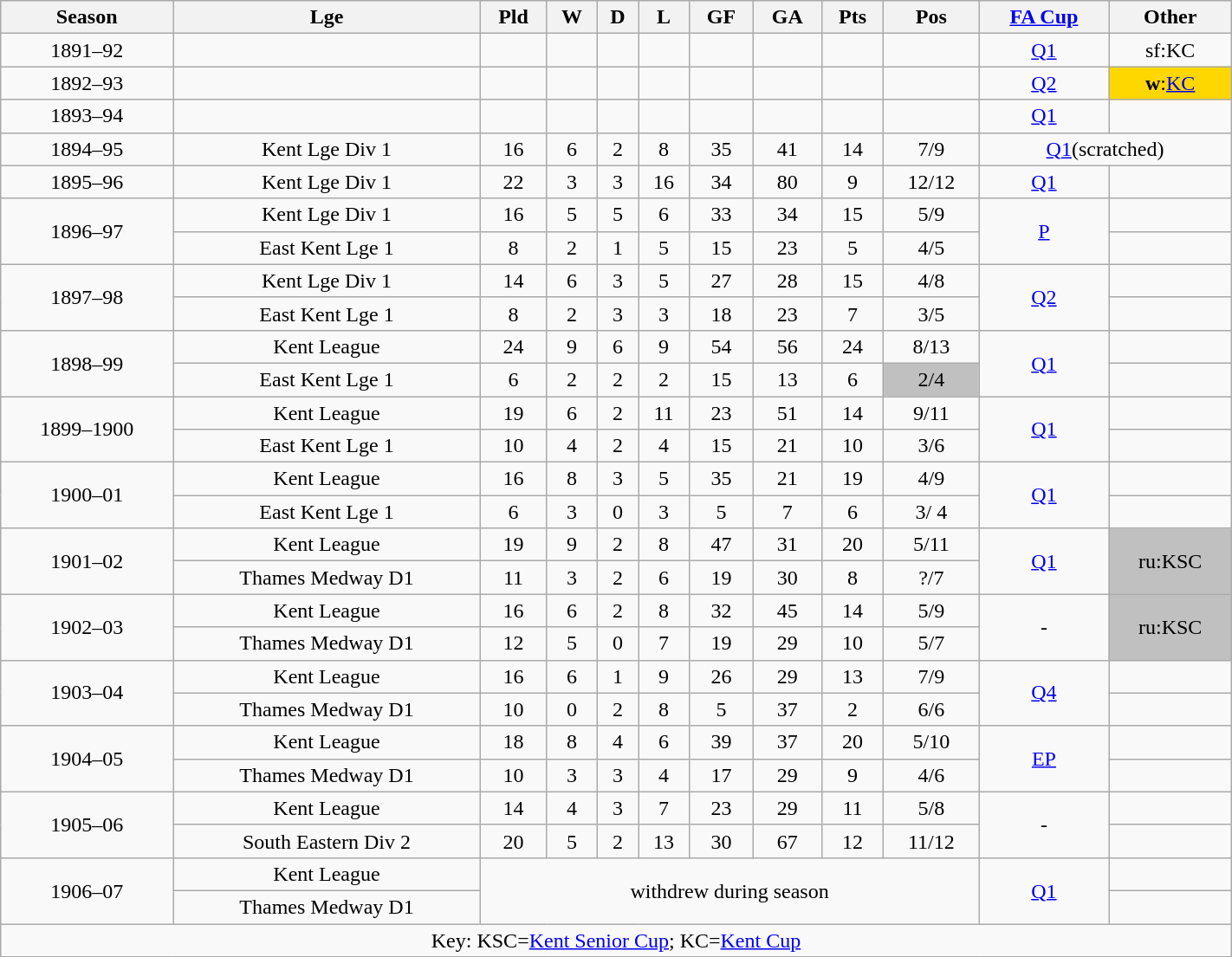<table class="wikitable" style="width:75%; align:center; text-align:center">
<tr>
<th>Season</th>
<th>Lge</th>
<th>Pld</th>
<th>W</th>
<th>D</th>
<th>L</th>
<th>GF</th>
<th>GA</th>
<th>Pts</th>
<th>Pos</th>
<th><a href='#'>FA Cup</a></th>
<th>Other</th>
</tr>
<tr>
<td>1891–92</td>
<td></td>
<td></td>
<td></td>
<td></td>
<td></td>
<td></td>
<td></td>
<td></td>
<td></td>
<td><a href='#'>Q1</a></td>
<td>sf:KC</td>
</tr>
<tr>
<td>1892–93</td>
<td></td>
<td></td>
<td></td>
<td></td>
<td></td>
<td></td>
<td></td>
<td></td>
<td></td>
<td><a href='#'>Q2</a></td>
<td bgcolor=gold><strong>w</strong>:<a href='#'>KC</a></td>
</tr>
<tr>
<td>1893–94</td>
<td></td>
<td></td>
<td></td>
<td></td>
<td></td>
<td></td>
<td></td>
<td></td>
<td></td>
<td><a href='#'>Q1</a></td>
<td></td>
</tr>
<tr>
<td>1894–95</td>
<td>Kent Lge Div 1</td>
<td>16</td>
<td>6</td>
<td>2</td>
<td>8</td>
<td>35</td>
<td>41</td>
<td>14</td>
<td>7/9</td>
<td colspan="2"><a href='#'>Q1</a>(scratched)</td>
</tr>
<tr>
<td>1895–96</td>
<td>Kent Lge Div 1</td>
<td>22</td>
<td>3</td>
<td>3</td>
<td>16</td>
<td>34</td>
<td>80</td>
<td>9</td>
<td>12/12</td>
<td><a href='#'>Q1</a></td>
<td></td>
</tr>
<tr>
<td rowspan="2">1896–97</td>
<td>Kent Lge Div 1</td>
<td>16</td>
<td>5</td>
<td>5</td>
<td>6</td>
<td>33</td>
<td>34</td>
<td>15</td>
<td>5/9</td>
<td rowspan="2"><a href='#'>P</a></td>
<td></td>
</tr>
<tr>
<td>East Kent Lge 1</td>
<td>8</td>
<td>2</td>
<td>1</td>
<td>5</td>
<td>15</td>
<td>23</td>
<td>5</td>
<td>4/5</td>
<td></td>
</tr>
<tr>
<td rowspan="2">1897–98</td>
<td>Kent Lge Div 1</td>
<td>14</td>
<td>6</td>
<td>3</td>
<td>5</td>
<td>27</td>
<td>28</td>
<td>15</td>
<td>4/8</td>
<td rowspan="2"><a href='#'>Q2</a></td>
<td></td>
</tr>
<tr>
<td>East Kent Lge 1</td>
<td>8</td>
<td>2</td>
<td>3</td>
<td>3</td>
<td>18</td>
<td>23</td>
<td>7</td>
<td>3/5</td>
<td></td>
</tr>
<tr>
<td rowspan="2">1898–99</td>
<td>Kent League</td>
<td>24</td>
<td>9</td>
<td>6</td>
<td>9</td>
<td>54</td>
<td>56</td>
<td>24</td>
<td>8/13</td>
<td rowspan="2"><a href='#'>Q1</a></td>
<td></td>
</tr>
<tr>
<td>East Kent Lge 1</td>
<td>6</td>
<td>2</td>
<td>2</td>
<td>2</td>
<td>15</td>
<td>13</td>
<td>6</td>
<td bgcolor=silver>2/4</td>
<td></td>
</tr>
<tr>
<td rowspan="2">1899–1900</td>
<td>Kent League</td>
<td>19</td>
<td>6</td>
<td>2</td>
<td>11</td>
<td>23</td>
<td>51</td>
<td>14</td>
<td>9/11</td>
<td rowspan="2"><a href='#'>Q1</a></td>
<td></td>
</tr>
<tr>
<td>East Kent Lge 1</td>
<td>10</td>
<td>4</td>
<td>2</td>
<td>4</td>
<td>15</td>
<td>21</td>
<td>10</td>
<td>3/6</td>
<td></td>
</tr>
<tr>
<td rowspan="2">1900–01</td>
<td>Kent League</td>
<td>16</td>
<td>8</td>
<td>3</td>
<td>5</td>
<td>35</td>
<td>21</td>
<td>19</td>
<td>4/9</td>
<td rowspan="2"><a href='#'>Q1</a></td>
<td></td>
</tr>
<tr>
<td>East Kent Lge 1</td>
<td>6</td>
<td>3</td>
<td>0</td>
<td>3</td>
<td>5</td>
<td>7</td>
<td>6</td>
<td>3/ 4</td>
<td></td>
</tr>
<tr>
<td rowspan="2">1901–02</td>
<td>Kent League</td>
<td>19</td>
<td>9</td>
<td>2</td>
<td>8</td>
<td>47</td>
<td>31</td>
<td>20</td>
<td>5/11</td>
<td rowspan="2"><a href='#'>Q1</a></td>
<td bgcolor=silver rowspan="2">ru:KSC</td>
</tr>
<tr>
<td>Thames Medway D1</td>
<td>11</td>
<td>3</td>
<td>2</td>
<td>6</td>
<td>19</td>
<td>30</td>
<td>8</td>
<td>?/7</td>
</tr>
<tr>
<td rowspan="2">1902–03</td>
<td>Kent League</td>
<td>16</td>
<td>6</td>
<td>2</td>
<td>8</td>
<td>32</td>
<td>45</td>
<td>14</td>
<td>5/9</td>
<td rowspan="2">-</td>
<td rowspan="2" bgcolor=silver>ru:KSC</td>
</tr>
<tr>
<td>Thames Medway D1</td>
<td>12</td>
<td>5</td>
<td>0</td>
<td>7</td>
<td>19</td>
<td>29</td>
<td>10</td>
<td>5/7</td>
</tr>
<tr>
<td rowspan="2">1903–04</td>
<td>Kent League</td>
<td>16</td>
<td>6</td>
<td>1</td>
<td>9</td>
<td>26</td>
<td>29</td>
<td>13</td>
<td>7/9</td>
<td rowspan="2"><a href='#'>Q4</a></td>
<td></td>
</tr>
<tr>
<td>Thames Medway D1</td>
<td>10</td>
<td>0</td>
<td>2</td>
<td>8</td>
<td>5</td>
<td>37</td>
<td>2</td>
<td>6/6</td>
<td></td>
</tr>
<tr>
<td rowspan="2">1904–05</td>
<td>Kent League</td>
<td>18</td>
<td>8</td>
<td>4</td>
<td>6</td>
<td>39</td>
<td>37</td>
<td>20</td>
<td>5/10</td>
<td rowspan="2"><a href='#'>EP</a></td>
<td></td>
</tr>
<tr>
<td>Thames Medway D1</td>
<td>10</td>
<td>3</td>
<td>3</td>
<td>4</td>
<td>17</td>
<td>29</td>
<td>9</td>
<td>4/6</td>
<td></td>
</tr>
<tr>
<td rowspan="2">1905–06</td>
<td>Kent League</td>
<td>14</td>
<td>4</td>
<td>3</td>
<td>7</td>
<td>23</td>
<td>29</td>
<td>11</td>
<td>5/8</td>
<td rowspan="2">-</td>
<td></td>
</tr>
<tr>
<td>South Eastern Div 2</td>
<td>20</td>
<td>5</td>
<td>2</td>
<td>13</td>
<td>30</td>
<td>67</td>
<td>12</td>
<td>11/12</td>
<td></td>
</tr>
<tr>
<td rowspan="2">1906–07</td>
<td>Kent League</td>
<td colspan="8" rowspan="2">withdrew during season</td>
<td rowspan="2"><a href='#'>Q1</a></td>
<td></td>
</tr>
<tr>
<td>Thames Medway D1</td>
</tr>
<tr>
<td colspan="12">Key: KSC=<a href='#'>Kent Senior Cup</a>; KC=<a href='#'>Kent Cup</a></td>
</tr>
</table>
